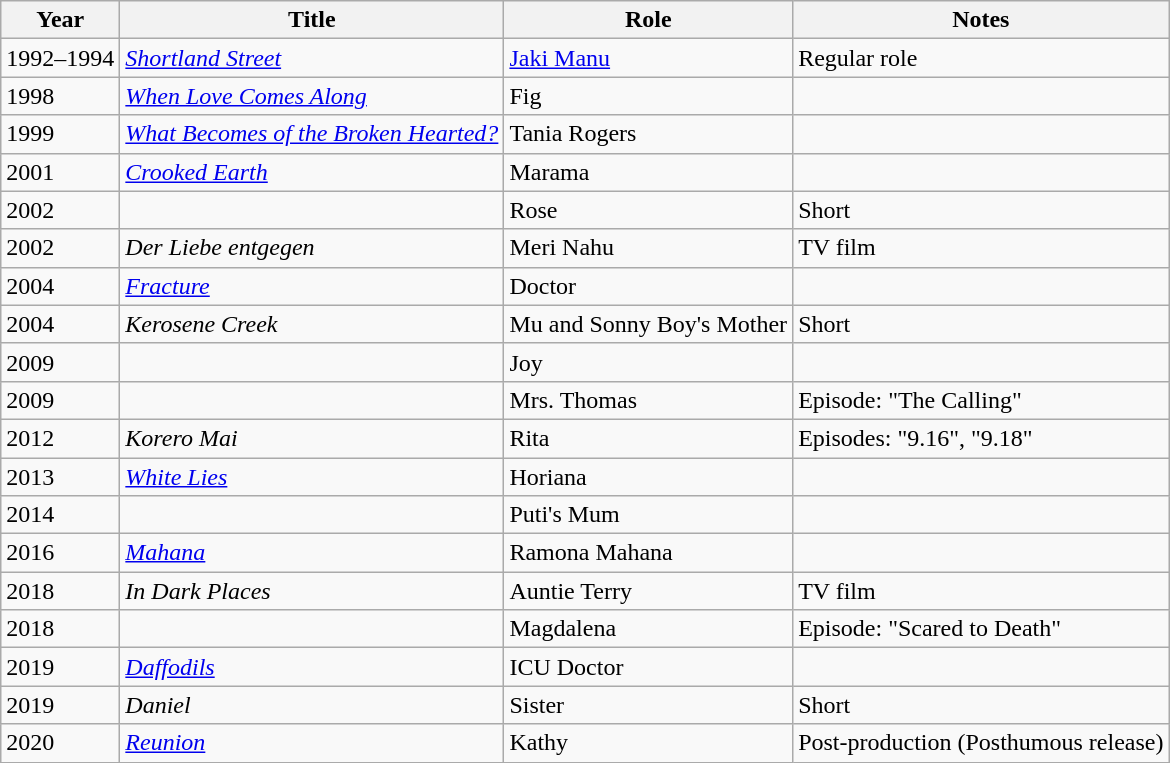<table class="wikitable sortable">
<tr>
<th>Year</th>
<th>Title</th>
<th>Role</th>
<th class="unsortable">Notes</th>
</tr>
<tr>
<td>1992–1994</td>
<td><em><a href='#'>Shortland Street</a></em></td>
<td><a href='#'>Jaki Manu</a></td>
<td>Regular role</td>
</tr>
<tr>
<td>1998</td>
<td><em><a href='#'>When Love Comes Along</a></em></td>
<td>Fig</td>
<td></td>
</tr>
<tr>
<td>1999</td>
<td><em><a href='#'>What Becomes of the Broken Hearted?</a></em></td>
<td>Tania Rogers</td>
<td></td>
</tr>
<tr>
<td>2001</td>
<td><em><a href='#'>Crooked Earth</a></em></td>
<td>Marama</td>
<td></td>
</tr>
<tr>
<td>2002</td>
<td><em></em></td>
<td>Rose</td>
<td>Short</td>
</tr>
<tr>
<td>2002</td>
<td><em>Der Liebe entgegen</em></td>
<td>Meri Nahu</td>
<td>TV film</td>
</tr>
<tr>
<td>2004</td>
<td><em><a href='#'>Fracture</a></em></td>
<td>Doctor</td>
<td></td>
</tr>
<tr>
<td>2004</td>
<td><em>Kerosene Creek</em></td>
<td>Mu and Sonny Boy's Mother</td>
<td>Short</td>
</tr>
<tr>
<td>2009</td>
<td><em></em></td>
<td>Joy</td>
<td></td>
</tr>
<tr>
<td>2009</td>
<td><em></em></td>
<td>Mrs. Thomas</td>
<td>Episode: "The Calling"</td>
</tr>
<tr>
<td>2012</td>
<td><em>Korero Mai</em></td>
<td>Rita</td>
<td>Episodes: "9.16", "9.18"</td>
</tr>
<tr>
<td>2013</td>
<td><em><a href='#'>White Lies</a></em></td>
<td>Horiana</td>
<td></td>
</tr>
<tr>
<td>2014</td>
<td><em></em></td>
<td>Puti's Mum</td>
<td></td>
</tr>
<tr>
<td>2016</td>
<td><em><a href='#'>Mahana</a></em></td>
<td>Ramona Mahana</td>
<td></td>
</tr>
<tr>
<td>2018</td>
<td><em>In Dark Places</em></td>
<td>Auntie Terry</td>
<td>TV film</td>
</tr>
<tr>
<td>2018</td>
<td><em></em></td>
<td>Magdalena</td>
<td>Episode: "Scared to Death"</td>
</tr>
<tr>
<td>2019</td>
<td><em><a href='#'>Daffodils</a></em></td>
<td>ICU Doctor</td>
<td></td>
</tr>
<tr>
<td>2019</td>
<td><em>Daniel</em></td>
<td>Sister</td>
<td>Short</td>
</tr>
<tr>
<td>2020</td>
<td><em><a href='#'>Reunion</a></em></td>
<td>Kathy</td>
<td>Post-production (Posthumous release)</td>
</tr>
</table>
